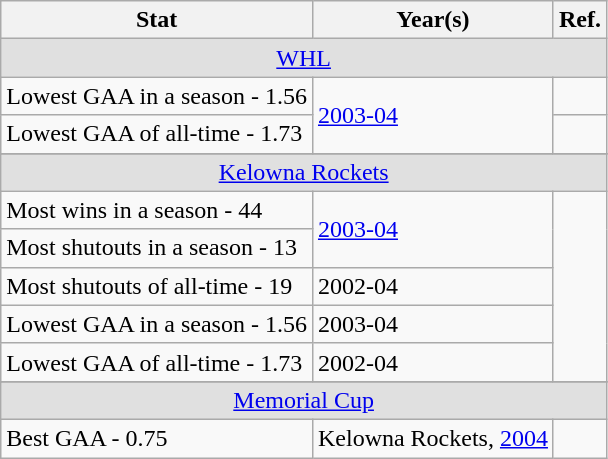<table class="wikitable">
<tr>
<th>Stat</th>
<th>Year(s)</th>
<th>Ref.</th>
</tr>
<tr ALIGN="center" bgcolor="#e0e0e0">
<td colspan="3"><a href='#'>WHL</a></td>
</tr>
<tr>
<td>Lowest GAA in a season - 1.56</td>
<td rowspan=2><a href='#'>2003-04</a></td>
<td></td>
</tr>
<tr>
<td>Lowest GAA of all-time - 1.73</td>
<td></td>
</tr>
<tr>
</tr>
<tr ALIGN="center" bgcolor="#e0e0e0">
<td colspan="3"><a href='#'>Kelowna Rockets</a></td>
</tr>
<tr>
<td>Most wins in a season - 44</td>
<td rowspan=2><a href='#'>2003-04</a></td>
<td rowspan=5></td>
</tr>
<tr>
<td>Most shutouts in a season - 13</td>
</tr>
<tr>
<td>Most shutouts of all-time - 19</td>
<td>2002-04</td>
</tr>
<tr>
<td>Lowest GAA in a season - 1.56</td>
<td>2003-04</td>
</tr>
<tr>
<td>Lowest GAA of all-time - 1.73</td>
<td>2002-04</td>
</tr>
<tr>
</tr>
<tr ALIGN="center" bgcolor="#e0e0e0">
<td colspan="3"><a href='#'>Memorial Cup</a></td>
</tr>
<tr>
<td>Best GAA - 0.75</td>
<td>Kelowna Rockets, <a href='#'>2004</a></td>
<td></td>
</tr>
</table>
